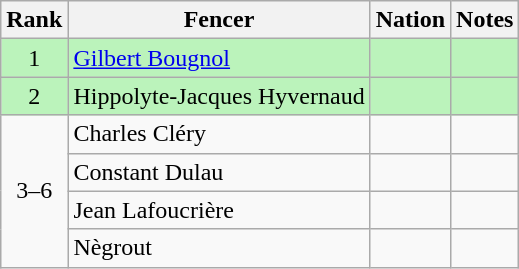<table class="wikitable sortable" style="text-align:center">
<tr>
<th>Rank</th>
<th>Fencer</th>
<th>Nation</th>
<th>Notes</th>
</tr>
<tr bgcolor=bbf3bb>
<td>1</td>
<td align=left><a href='#'>Gilbert Bougnol</a></td>
<td align=left></td>
<td></td>
</tr>
<tr bgcolor=bbf3bb>
<td>2</td>
<td align=left>Hippolyte-Jacques Hyvernaud</td>
<td align=left></td>
<td></td>
</tr>
<tr>
<td rowspan=4>3–6</td>
<td align=left>Charles Cléry</td>
<td align=left></td>
<td></td>
</tr>
<tr>
<td align=left>Constant Dulau</td>
<td align=left></td>
<td></td>
</tr>
<tr>
<td align=left>Jean Lafoucrière</td>
<td align=left></td>
<td></td>
</tr>
<tr>
<td align=left>Nègrout</td>
<td align=left></td>
<td></td>
</tr>
</table>
